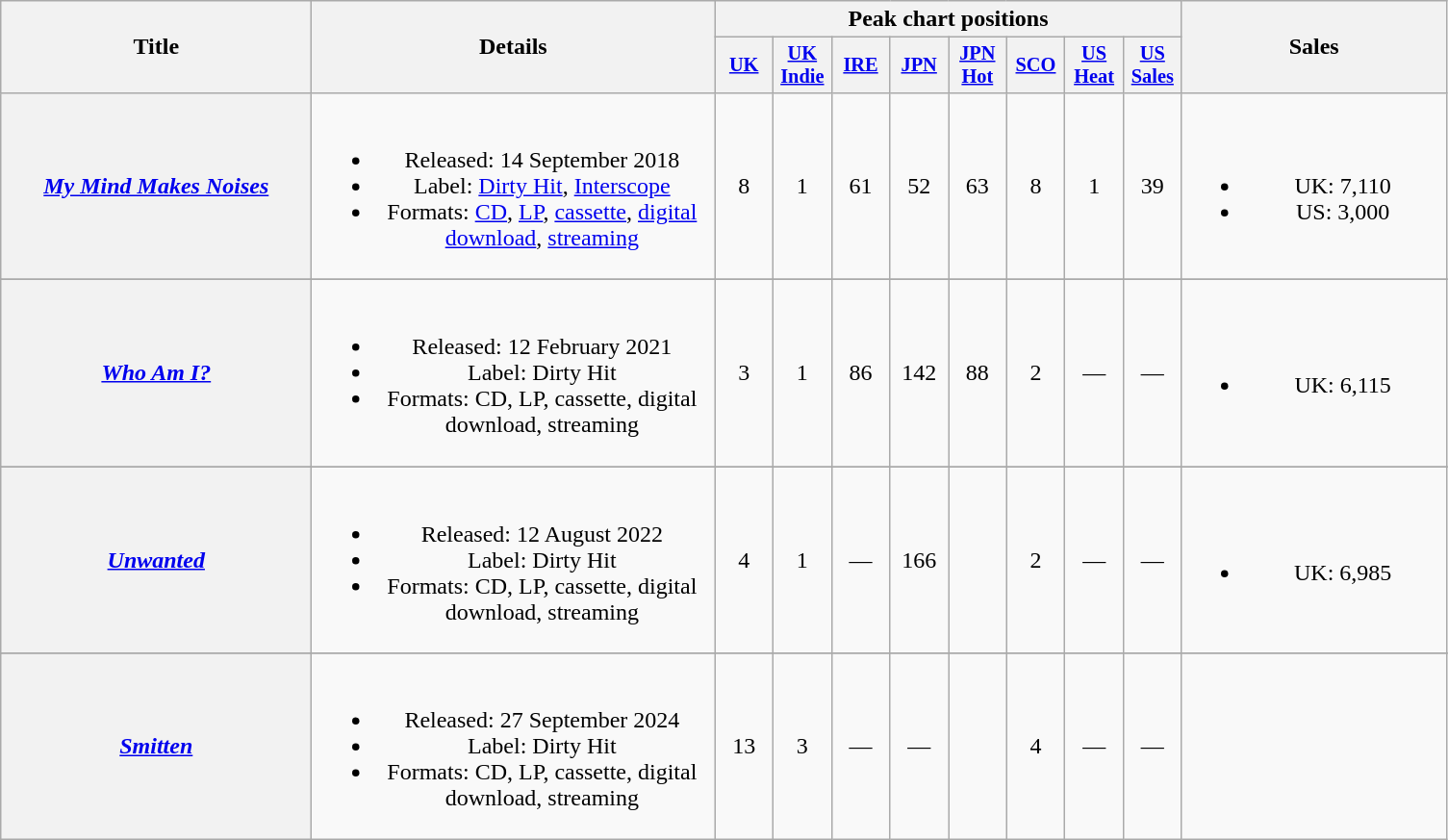<table class="wikitable plainrowheaders" style="text-align:center;">
<tr>
<th scope="col" rowspan="2" style="width:13em;">Title</th>
<th scope="col" rowspan="2" style="width:17em;">Details</th>
<th scope="col" colspan="8">Peak chart positions</th>
<th scope="col" rowspan="2" style="width:11em;">Sales</th>
</tr>
<tr>
<th scope="col" style="width:2.5em;font-size:85%;"><a href='#'>UK</a><br></th>
<th scope="col" style="width:2.5em;font-size:85%;"><a href='#'>UK<br>Indie</a><br></th>
<th scope="col" style="width:2.5em;font-size:85%;"><a href='#'>IRE</a><br></th>
<th scope="col" style="width:2.5em;font-size:85%;"><a href='#'>JPN</a><br></th>
<th scope="col" style="width:2.5em;font-size:85%;"><a href='#'>JPN<br>Hot</a><br></th>
<th scope="col" style="width:2.5em;font-size:85%;"><a href='#'>SCO</a><br></th>
<th scope="col" style="width:2.5em;font-size:85%;"><a href='#'>US<br>Heat</a><br></th>
<th scope="col" style="width:2.5em;font-size:85%;"><a href='#'>US<br>Sales</a><br></th>
</tr>
<tr>
<th scope="row"><em><a href='#'>My Mind Makes Noises</a></em></th>
<td><br><ul><li>Released: 14 September 2018</li><li>Label: <a href='#'>Dirty Hit</a>, <a href='#'>Interscope</a></li><li>Formats: <a href='#'>CD</a>, <a href='#'>LP</a>, <a href='#'>cassette</a>, <a href='#'>digital download</a>, <a href='#'>streaming</a></li></ul></td>
<td>8</td>
<td>1</td>
<td>61</td>
<td>52</td>
<td>63</td>
<td>8</td>
<td>1</td>
<td>39</td>
<td><br><ul><li>UK: 7,110</li><li>US: 3,000</li></ul></td>
</tr>
<tr>
</tr>
<tr>
<th scope="row"><em><a href='#'>Who Am I?</a></em></th>
<td><br><ul><li>Released: 12 February 2021</li><li>Label: Dirty Hit</li><li>Formats: CD, LP, cassette, digital download, streaming</li></ul></td>
<td>3</td>
<td>1</td>
<td>86</td>
<td>142</td>
<td>88</td>
<td>2</td>
<td>—</td>
<td>—</td>
<td><br><ul><li>UK: 6,115</li></ul></td>
</tr>
<tr>
</tr>
<tr>
<th scope="row"><em><a href='#'>Unwanted</a></em></th>
<td><br><ul><li>Released: 12 August 2022</li><li>Label: Dirty Hit</li><li>Formats: CD, LP, cassette, digital download, streaming</li></ul></td>
<td>4</td>
<td>1</td>
<td>—</td>
<td>166</td>
<td></td>
<td>2</td>
<td>—</td>
<td>—</td>
<td><br><ul><li>UK: 6,985</li></ul></td>
</tr>
<tr>
</tr>
<tr>
<th scope="row"><em><a href='#'>Smitten</a></em></th>
<td><br><ul><li>Released: 27 September 2024</li><li>Label: Dirty Hit</li><li>Formats: CD, LP, cassette, digital download, streaming</li></ul></td>
<td>13</td>
<td>3</td>
<td>—</td>
<td>—</td>
<td></td>
<td>4</td>
<td>—</td>
<td>—</td>
<td></td>
</tr>
</table>
